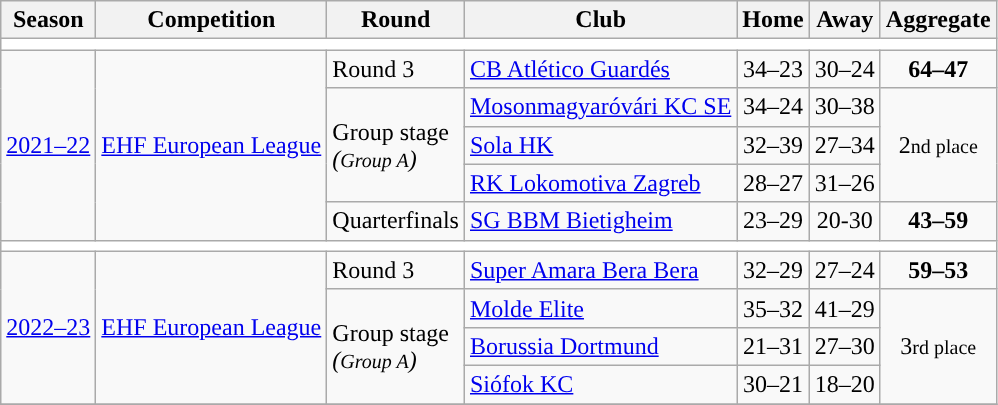<table class="wikitable" style="text-align: left;">
<tr>
<th>Season</th>
<th>Competition</th>
<th>Round</th>
<th>Club</th>
<th>Home</th>
<th>Away</th>
<th>Aggregate</th>
</tr>
<tr>
<td colspan=7 style="text-align: center;" bgcolor=white></td>
</tr>
<tr>
<td rowspan=5><a href='#'>2021–22</a></td>
<td rowspan=5><a href='#'>EHF European League</a></td>
<td>Round 3</td>
<td> <a href='#'>CB Atlético Guardés</a></td>
<td style="text-align:center;">34–23</td>
<td style="text-align:center;">30–24</td>
<td style="text-align:center;"><strong>64–47</strong></td>
</tr>
<tr>
<td rowspan=3>Group stage<br><em>(<small>Group A</small>)</em></td>
<td> <a href='#'>Mosonmagyaróvári KC SE</a></td>
<td style="text-align:center;">34–24</td>
<td style="text-align:center;">30–38</td>
<td align=center rowspan=3>2<small>nd place</small></td>
</tr>
<tr>
<td> <a href='#'>Sola HK</a></td>
<td style="text-align:center;">32–39</td>
<td style="text-align:center;">27–34</td>
</tr>
<tr>
<td> <a href='#'>RK Lokomotiva Zagreb</a></td>
<td style="text-align:center;">28–27</td>
<td style="text-align:center;">31–26</td>
</tr>
<tr>
<td>Quarterfinals</td>
<td> <a href='#'>SG BBM Bietigheim</a></td>
<td style="text-align:center;">23–29</td>
<td style="text-align:center;">20-30</td>
<td style="text-align:center;"><strong>43–59</strong></td>
</tr>
<tr>
<td colspan=7 style="text-align: center;" bgcolor=white></td>
</tr>
<tr>
<td rowspan=4><a href='#'>2022–23</a></td>
<td rowspan=4><a href='#'>EHF European League</a></td>
<td>Round 3</td>
<td> <a href='#'>Super Amara Bera Bera</a></td>
<td style="text-align:center;">32–29</td>
<td style="text-align:center;">27–24</td>
<td style="text-align:center;"><strong>59–53</strong></td>
</tr>
<tr>
<td rowspan=3>Group stage<br><em>(<small>Group A</small>)</em></td>
<td> <a href='#'>Molde Elite</a></td>
<td style="text-align:center;">35–32</td>
<td style="text-align:center;">41–29</td>
<td align=center rowspan=3>3<small>rd place</small></td>
</tr>
<tr>
<td> <a href='#'>Borussia Dortmund</a></td>
<td style="text-align:center;">21–31</td>
<td style="text-align:center;">27–30</td>
</tr>
<tr>
<td> <a href='#'>Siófok KC</a></td>
<td style="text-align:center;">30–21</td>
<td style="text-align:center;">18–20</td>
</tr>
<tr>
</tr>
</table>
